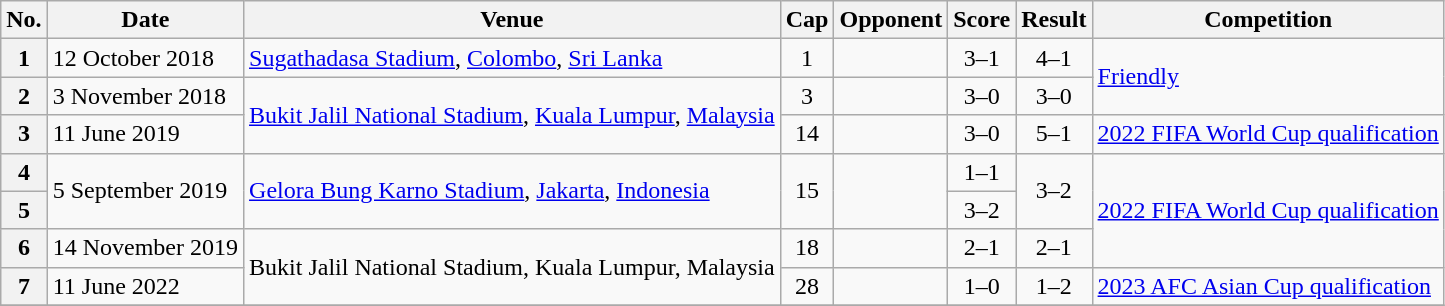<table class="wikitable sortable plainrowheaders">
<tr>
<th scope=col>No.</th>
<th scope=col data-sort-type=date>Date</th>
<th scope=col>Venue</th>
<th scope=col>Cap</th>
<th scope=col>Opponent</th>
<th scope=col>Score</th>
<th scope=col>Result</th>
<th scope=col>Competition</th>
</tr>
<tr>
<th scope=row style=text-align:center>1</th>
<td>12 October 2018</td>
<td><a href='#'>Sugathadasa Stadium</a>, <a href='#'>Colombo</a>, <a href='#'>Sri Lanka</a></td>
<td align=center>1</td>
<td></td>
<td align=center>3–1</td>
<td align="center">4–1</td>
<td rowspan=2><a href='#'>Friendly</a></td>
</tr>
<tr>
<th scope=row style=text-align:center>2</th>
<td>3 November 2018</td>
<td rowspan=2><a href='#'>Bukit Jalil National Stadium</a>, <a href='#'>Kuala Lumpur</a>, <a href='#'>Malaysia</a></td>
<td align=center>3</td>
<td></td>
<td align=center>3–0</td>
<td align="center">3–0</td>
</tr>
<tr>
<th scope=row style=text-align:center>3</th>
<td>11 June 2019</td>
<td align=center>14</td>
<td></td>
<td align=center>3–0</td>
<td align="center">5–1</td>
<td><a href='#'>2022 FIFA World Cup qualification</a></td>
</tr>
<tr>
<th scope=row style=text-align:center>4</th>
<td rowspan=2>5 September 2019</td>
<td rowspan=2><a href='#'>Gelora Bung Karno Stadium</a>, <a href='#'>Jakarta</a>, <a href='#'>Indonesia</a></td>
<td rowspan=2 align=center>15</td>
<td rowspan=2></td>
<td align=center>1–1</td>
<td rowspan="2" align="center">3–2</td>
<td rowspan=3><a href='#'>2022 FIFA World Cup qualification</a></td>
</tr>
<tr>
<th scope=row style=text-align:center>5</th>
<td align=center>3–2</td>
</tr>
<tr>
<th scope=row style=text-align:center>6</th>
<td>14 November 2019</td>
<td rowspan=2>Bukit Jalil National Stadium, Kuala Lumpur, Malaysia</td>
<td align=center>18</td>
<td></td>
<td align=center>2–1</td>
<td align="center">2–1</td>
</tr>
<tr>
<th scope=row style=text-align:center>7</th>
<td>11 June 2022</td>
<td align=center>28</td>
<td></td>
<td align=center>1–0</td>
<td align="center">1–2</td>
<td><a href='#'>2023 AFC Asian Cup qualification</a></td>
</tr>
<tr>
</tr>
</table>
